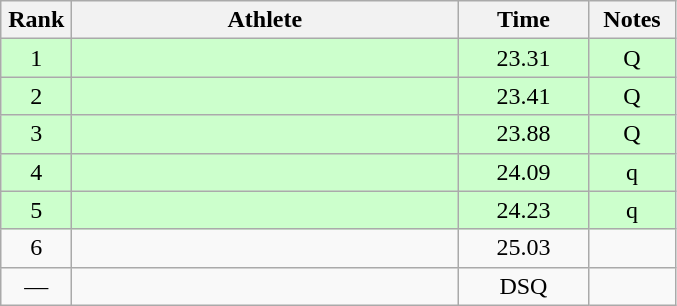<table class="wikitable" style="text-align:center">
<tr>
<th width=40>Rank</th>
<th width=250>Athlete</th>
<th width=80>Time</th>
<th width=50>Notes</th>
</tr>
<tr bgcolor=ccffcc>
<td>1</td>
<td align=left></td>
<td>23.31</td>
<td>Q</td>
</tr>
<tr bgcolor=ccffcc>
<td>2</td>
<td align=left></td>
<td>23.41</td>
<td>Q</td>
</tr>
<tr bgcolor=ccffcc>
<td>3</td>
<td align=left></td>
<td>23.88</td>
<td>Q</td>
</tr>
<tr bgcolor=ccffcc>
<td>4</td>
<td align=left></td>
<td>24.09</td>
<td>q</td>
</tr>
<tr bgcolor=ccffcc>
<td>5</td>
<td align=left></td>
<td>24.23</td>
<td>q</td>
</tr>
<tr>
<td>6</td>
<td align=left></td>
<td>25.03</td>
<td></td>
</tr>
<tr>
<td>—</td>
<td align=left></td>
<td>DSQ</td>
<td></td>
</tr>
</table>
